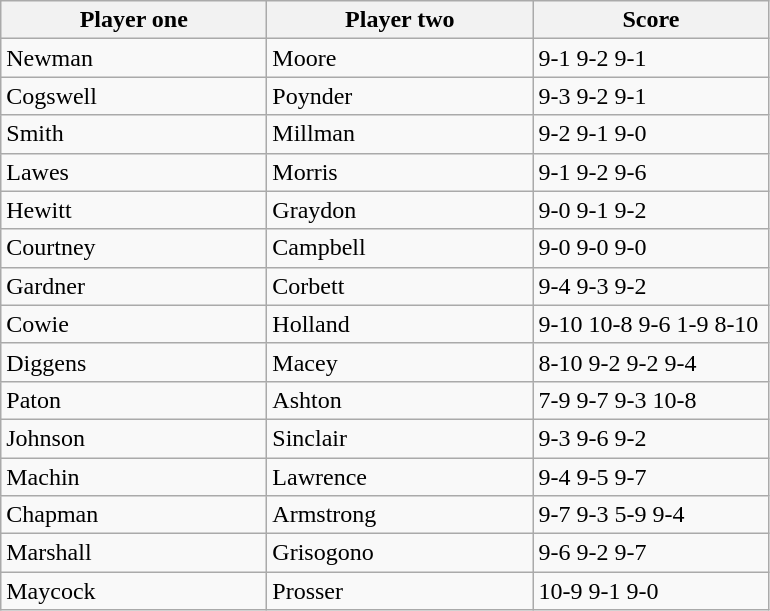<table class="wikitable">
<tr>
<th width=170>Player one</th>
<th width=170>Player two</th>
<th width=150>Score</th>
</tr>
<tr>
<td> Newman</td>
<td> Moore</td>
<td>9-1 9-2 9-1</td>
</tr>
<tr>
<td> Cogswell</td>
<td> Poynder</td>
<td>9-3 9-2 9-1</td>
</tr>
<tr>
<td> Smith</td>
<td> Millman</td>
<td>9-2 9-1 9-0</td>
</tr>
<tr>
<td> Lawes</td>
<td> Morris</td>
<td>9-1 9-2 9-6</td>
</tr>
<tr>
<td> Hewitt</td>
<td> Graydon</td>
<td>9-0 9-1 9-2</td>
</tr>
<tr>
<td> Courtney</td>
<td> Campbell</td>
<td>9-0 9-0 9-0</td>
</tr>
<tr>
<td> Gardner</td>
<td> Corbett</td>
<td>9-4 9-3 9-2</td>
</tr>
<tr>
<td> Cowie</td>
<td> Holland</td>
<td>9-10 10-8 9-6 1-9 8-10</td>
</tr>
<tr>
<td> Diggens</td>
<td> Macey</td>
<td>8-10 9-2 9-2 9-4</td>
</tr>
<tr>
<td> Paton</td>
<td> Ashton</td>
<td>7-9 9-7 9-3 10-8</td>
</tr>
<tr>
<td> Johnson</td>
<td> Sinclair</td>
<td>9-3 9-6 9-2</td>
</tr>
<tr>
<td> Machin</td>
<td> Lawrence</td>
<td>9-4 9-5 9-7</td>
</tr>
<tr>
<td> Chapman</td>
<td> Armstrong</td>
<td>9-7 9-3 5-9 9-4</td>
</tr>
<tr>
<td> Marshall</td>
<td> Grisogono</td>
<td>9-6 9-2 9-7</td>
</tr>
<tr>
<td> Maycock</td>
<td> Prosser</td>
<td>10-9 9-1 9-0</td>
</tr>
</table>
